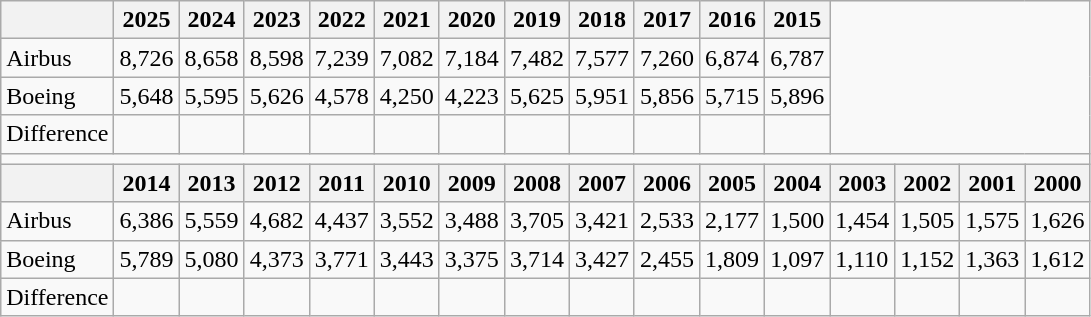<table class="wikitable">
<tr>
<th></th>
<th>2025</th>
<th>2024</th>
<th>2023</th>
<th>2022</th>
<th>2021</th>
<th>2020</th>
<th>2019</th>
<th>2018</th>
<th>2017</th>
<th>2016</th>
<th>2015</th>
</tr>
<tr>
<td>Airbus </td>
<td>8,726</td>
<td>8,658</td>
<td>8,598</td>
<td>7,239</td>
<td>7,082</td>
<td>7,184</td>
<td>7,482</td>
<td>7,577</td>
<td>7,260</td>
<td>6,874</td>
<td>6,787</td>
</tr>
<tr>
<td>Boeing </td>
<td>5,648</td>
<td>5,595</td>
<td>5,626</td>
<td>4,578</td>
<td>4,250</td>
<td>4,223</td>
<td>5,625</td>
<td>5,951</td>
<td>5,856</td>
<td>5,715</td>
<td>5,896</td>
</tr>
<tr>
<td>Difference </td>
<td></td>
<td></td>
<td></td>
<td></td>
<td></td>
<td></td>
<td></td>
<td></td>
<td></td>
<td></td>
<td></td>
</tr>
<tr>
<td colspan="16"></td>
</tr>
<tr>
<th></th>
<th>2014</th>
<th>2013</th>
<th>2012</th>
<th>2011</th>
<th>2010</th>
<th>2009</th>
<th>2008</th>
<th>2007</th>
<th>2006</th>
<th>2005</th>
<th>2004</th>
<th>2003</th>
<th>2002</th>
<th>2001</th>
<th>2000</th>
</tr>
<tr>
<td>Airbus</td>
<td>6,386</td>
<td>5,559</td>
<td>4,682</td>
<td>4,437</td>
<td>3,552</td>
<td>3,488</td>
<td>3,705</td>
<td>3,421</td>
<td>2,533</td>
<td>2,177</td>
<td>1,500</td>
<td>1,454</td>
<td>1,505</td>
<td>1,575</td>
<td>1,626</td>
</tr>
<tr>
<td>Boeing</td>
<td>5,789</td>
<td>5,080</td>
<td>4,373</td>
<td>3,771</td>
<td>3,443</td>
<td>3,375</td>
<td>3,714</td>
<td>3,427</td>
<td>2,455</td>
<td>1,809</td>
<td>1,097</td>
<td>1,110</td>
<td>1,152</td>
<td>1,363</td>
<td>1,612</td>
</tr>
<tr>
<td>Difference</td>
<td></td>
<td></td>
<td></td>
<td></td>
<td></td>
<td></td>
<td></td>
<td></td>
<td></td>
<td></td>
<td></td>
<td></td>
<td></td>
<td></td>
<td></td>
</tr>
</table>
